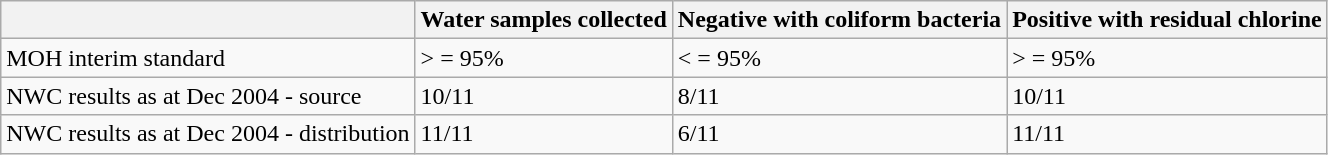<table class="wikitable">
<tr>
<th></th>
<th>Water samples collected</th>
<th>Negative with coliform bacteria</th>
<th>Positive with residual chlorine</th>
</tr>
<tr>
<td>MOH interim standard</td>
<td>> = 95%</td>
<td>< = 95%</td>
<td>> = 95%</td>
</tr>
<tr>
<td>NWC results as at Dec 2004 - source</td>
<td>10/11</td>
<td>8/11</td>
<td>10/11</td>
</tr>
<tr>
<td>NWC results as at Dec 2004 - distribution</td>
<td>11/11</td>
<td>6/11</td>
<td>11/11</td>
</tr>
</table>
